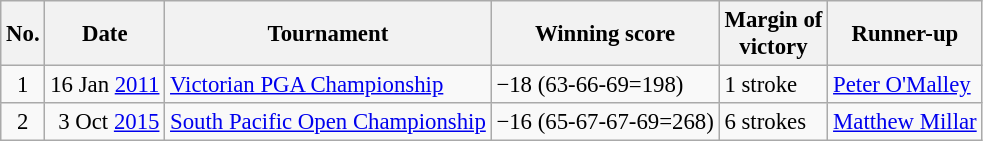<table class="wikitable" style="font-size:95%;">
<tr>
<th>No.</th>
<th>Date</th>
<th>Tournament</th>
<th>Winning score</th>
<th>Margin of<br>victory</th>
<th>Runner-up</th>
</tr>
<tr>
<td align=center>1</td>
<td align=right>16 Jan <a href='#'>2011</a></td>
<td><a href='#'>Victorian PGA Championship</a></td>
<td>−18 (63-66-69=198)</td>
<td>1 stroke</td>
<td> <a href='#'>Peter O'Malley</a></td>
</tr>
<tr>
<td align=center>2</td>
<td align=right>3 Oct <a href='#'>2015</a></td>
<td><a href='#'>South Pacific Open Championship</a></td>
<td>−16 (65-67-67-69=268)</td>
<td>6 strokes</td>
<td> <a href='#'>Matthew Millar</a></td>
</tr>
</table>
